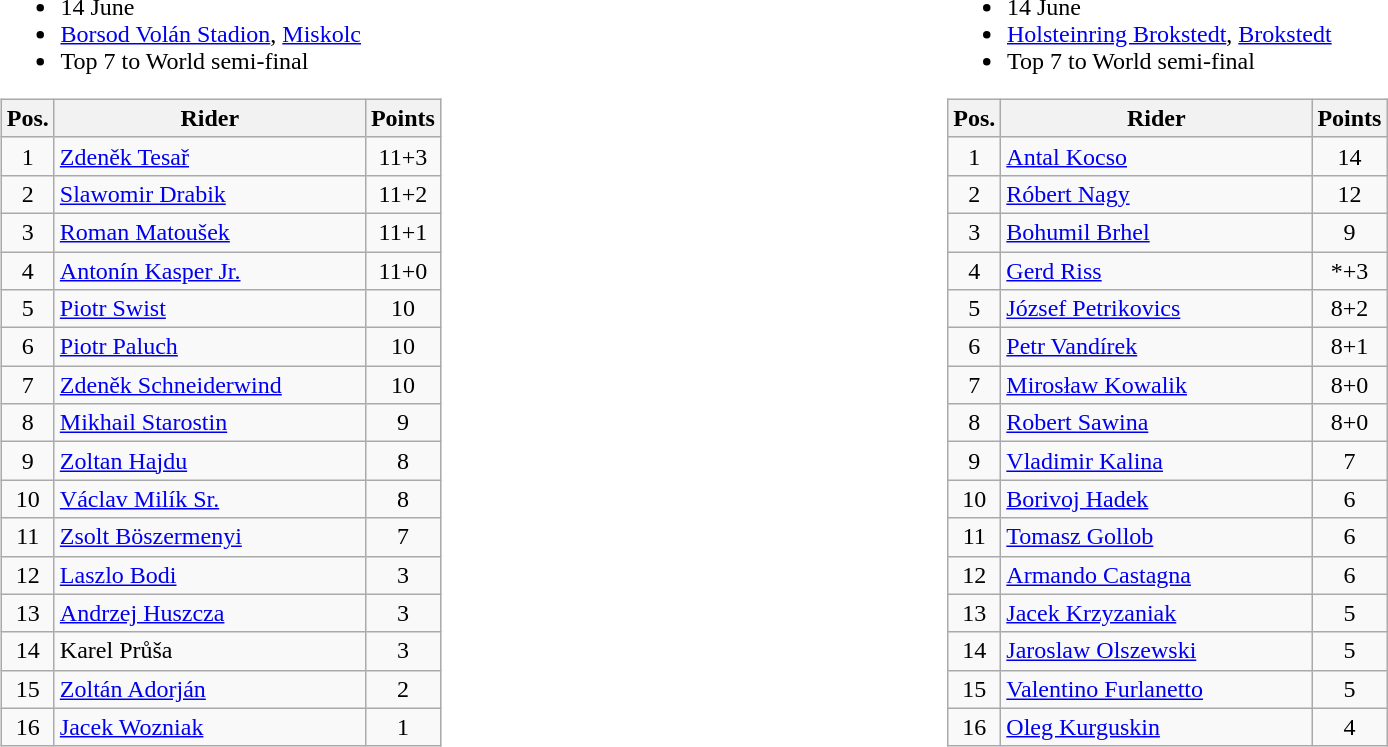<table width=100%>
<tr>
<td width=50% valign=top><br><ul><li>14 June</li><li> <a href='#'>Borsod Volán Stadion</a>, <a href='#'>Miskolc</a></li><li>Top 7 to World semi-final</li></ul><table class="wikitable" style="text-align:center;">
<tr>
<th width=25px>Pos.</th>
<th width=200px>Rider</th>
<th width=40px>Points</th>
</tr>
<tr>
<td>1</td>
<td align=left> <a href='#'>Zdeněk Tesař</a></td>
<td>11+3</td>
</tr>
<tr>
<td>2</td>
<td align=left> <a href='#'>Slawomir Drabik</a></td>
<td>11+2</td>
</tr>
<tr>
<td>3</td>
<td align=left> <a href='#'>Roman Matoušek</a></td>
<td>11+1</td>
</tr>
<tr>
<td>4</td>
<td align=left> <a href='#'>Antonín Kasper Jr.</a></td>
<td>11+0</td>
</tr>
<tr>
<td>5</td>
<td align=left> <a href='#'>Piotr Swist</a></td>
<td>10</td>
</tr>
<tr>
<td>6</td>
<td align=left> <a href='#'>Piotr Paluch</a></td>
<td>10</td>
</tr>
<tr>
<td>7</td>
<td align=left> <a href='#'>Zdeněk Schneiderwind</a></td>
<td>10</td>
</tr>
<tr>
<td>8</td>
<td align=left> <a href='#'>Mikhail Starostin</a></td>
<td>9</td>
</tr>
<tr>
<td>9</td>
<td align=left> <a href='#'>Zoltan Hajdu</a></td>
<td>8</td>
</tr>
<tr>
<td>10</td>
<td align=left> <a href='#'>Václav Milík Sr.</a></td>
<td>8</td>
</tr>
<tr>
<td>11</td>
<td align=left> <a href='#'>Zsolt Böszermenyi</a></td>
<td>7</td>
</tr>
<tr>
<td>12</td>
<td align=left> <a href='#'>Laszlo Bodi</a></td>
<td>3</td>
</tr>
<tr>
<td>13</td>
<td align=left> <a href='#'>Andrzej Huszcza</a></td>
<td>3</td>
</tr>
<tr>
<td>14</td>
<td align=left> Karel Průša</td>
<td>3</td>
</tr>
<tr>
<td>15</td>
<td align=left> <a href='#'>Zoltán Adorján</a></td>
<td>2</td>
</tr>
<tr>
<td>16</td>
<td align=left> <a href='#'>Jacek Wozniak</a></td>
<td>1</td>
</tr>
</table>
</td>
<td width=50% valign=top><br><ul><li>14 June</li><li> <a href='#'>Holsteinring Brokstedt</a>, <a href='#'>Brokstedt</a></li><li>Top 7 to World semi-final</li></ul><table class="wikitable" style="text-align:center;">
<tr>
<th width=25px>Pos.</th>
<th width=200px>Rider</th>
<th width=40px>Points</th>
</tr>
<tr>
<td>1</td>
<td align=left> <a href='#'>Antal Kocso</a></td>
<td>14</td>
</tr>
<tr>
<td>2</td>
<td align=left> <a href='#'>Róbert Nagy</a></td>
<td>12</td>
</tr>
<tr>
<td>3</td>
<td align=left> <a href='#'>Bohumil Brhel</a></td>
<td>9</td>
</tr>
<tr>
<td>4</td>
<td align=left> <a href='#'>Gerd Riss</a></td>
<td>*+3</td>
</tr>
<tr>
<td>5</td>
<td align=left> <a href='#'>József Petrikovics</a></td>
<td>8+2</td>
</tr>
<tr>
<td>6</td>
<td align=left> <a href='#'>Petr Vandírek</a></td>
<td>8+1</td>
</tr>
<tr>
<td>7</td>
<td align=left> <a href='#'>Mirosław Kowalik</a></td>
<td>8+0</td>
</tr>
<tr>
<td>8</td>
<td align=left> <a href='#'>Robert Sawina</a></td>
<td>8+0</td>
</tr>
<tr>
<td>9</td>
<td align=left> <a href='#'>Vladimir Kalina</a></td>
<td>7</td>
</tr>
<tr>
<td>10</td>
<td align=left> <a href='#'>Borivoj Hadek</a></td>
<td>6</td>
</tr>
<tr>
<td>11</td>
<td align=left> <a href='#'>Tomasz Gollob</a></td>
<td>6</td>
</tr>
<tr>
<td>12</td>
<td align=left> <a href='#'>Armando Castagna</a></td>
<td>6</td>
</tr>
<tr>
<td>13</td>
<td align=left> <a href='#'>Jacek Krzyzaniak</a></td>
<td>5</td>
</tr>
<tr>
<td>14</td>
<td align=left> <a href='#'>Jaroslaw Olszewski</a></td>
<td>5</td>
</tr>
<tr>
<td>15</td>
<td align=left> <a href='#'>Valentino Furlanetto</a></td>
<td>5</td>
</tr>
<tr>
<td>16</td>
<td align=left> <a href='#'>Oleg Kurguskin</a></td>
<td>4</td>
</tr>
</table>
</td>
</tr>
</table>
